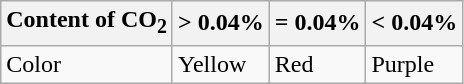<table class="wikitable">
<tr>
<th>Content of CO<sub>2</sub></th>
<th>> 0.04%</th>
<th>= 0.04%</th>
<th>< 0.04%</th>
</tr>
<tr>
<td>Color</td>
<td>Yellow</td>
<td>Red</td>
<td>Purple</td>
</tr>
</table>
